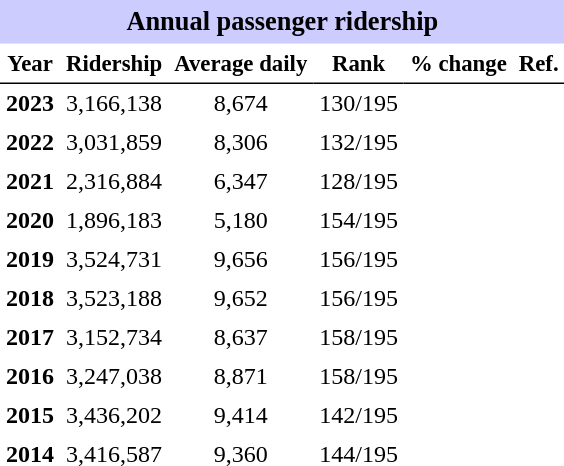<table class="toccolours" cellpadding="4" cellspacing="0" style="text-align:right;">
<tr>
<th colspan="6"  style="background-color:#ccf; background-color:#ccf; font-size:110%; text-align:center;">Annual passenger ridership</th>
</tr>
<tr style="font-size:95%; text-align:center">
<th style="border-bottom:1px solid black">Year</th>
<th style="border-bottom:1px solid black">Ridership</th>
<th style="border-bottom:1px solid black">Average daily</th>
<th style="border-bottom:1px solid black">Rank</th>
<th style="border-bottom:1px solid black">% change</th>
<th style="border-bottom:1px solid black">Ref.</th>
</tr>
<tr style="text-align:center;">
<td><strong>2023</strong></td>
<td>3,166,138</td>
<td>8,674</td>
<td>130/195</td>
<td></td>
<td></td>
</tr>
<tr style="text-align:center;">
<td><strong>2022</strong></td>
<td>3,031,859</td>
<td>8,306</td>
<td>132/195</td>
<td></td>
<td></td>
</tr>
<tr style="text-align:center;">
<td><strong>2021</strong></td>
<td>2,316,884</td>
<td>6,347</td>
<td>128/195</td>
<td></td>
<td></td>
</tr>
<tr style="text-align:center;">
<td><strong>2020</strong></td>
<td>1,896,183</td>
<td>5,180</td>
<td>154/195</td>
<td></td>
<td></td>
</tr>
<tr style="text-align:center;">
<td><strong>2019</strong></td>
<td>3,524,731</td>
<td>9,656</td>
<td>156/195</td>
<td></td>
<td></td>
</tr>
<tr style="text-align:center;">
<td><strong>2018</strong></td>
<td>3,523,188</td>
<td>9,652</td>
<td>156/195</td>
<td></td>
<td></td>
</tr>
<tr style="text-align:center;">
<td><strong>2017</strong></td>
<td>3,152,734</td>
<td>8,637</td>
<td>158/195</td>
<td></td>
<td></td>
</tr>
<tr style="text-align:center;">
<td><strong>2016</strong></td>
<td>3,247,038</td>
<td>8,871</td>
<td>158/195</td>
<td></td>
<td></td>
</tr>
<tr style="text-align:center;">
<td><strong>2015</strong></td>
<td>3,436,202</td>
<td>9,414</td>
<td>142/195</td>
<td></td>
<td></td>
</tr>
<tr style="text-align:center;">
<td><strong>2014</strong></td>
<td>3,416,587</td>
<td>9,360</td>
<td>144/195</td>
<td></td>
<td></td>
</tr>
</table>
